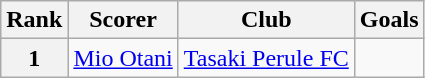<table class="wikitable">
<tr>
<th>Rank</th>
<th>Scorer</th>
<th>Club</th>
<th>Goals</th>
</tr>
<tr>
<th>1</th>
<td> <a href='#'>Mio Otani</a></td>
<td><a href='#'>Tasaki Perule FC</a></td>
<td></td>
</tr>
</table>
